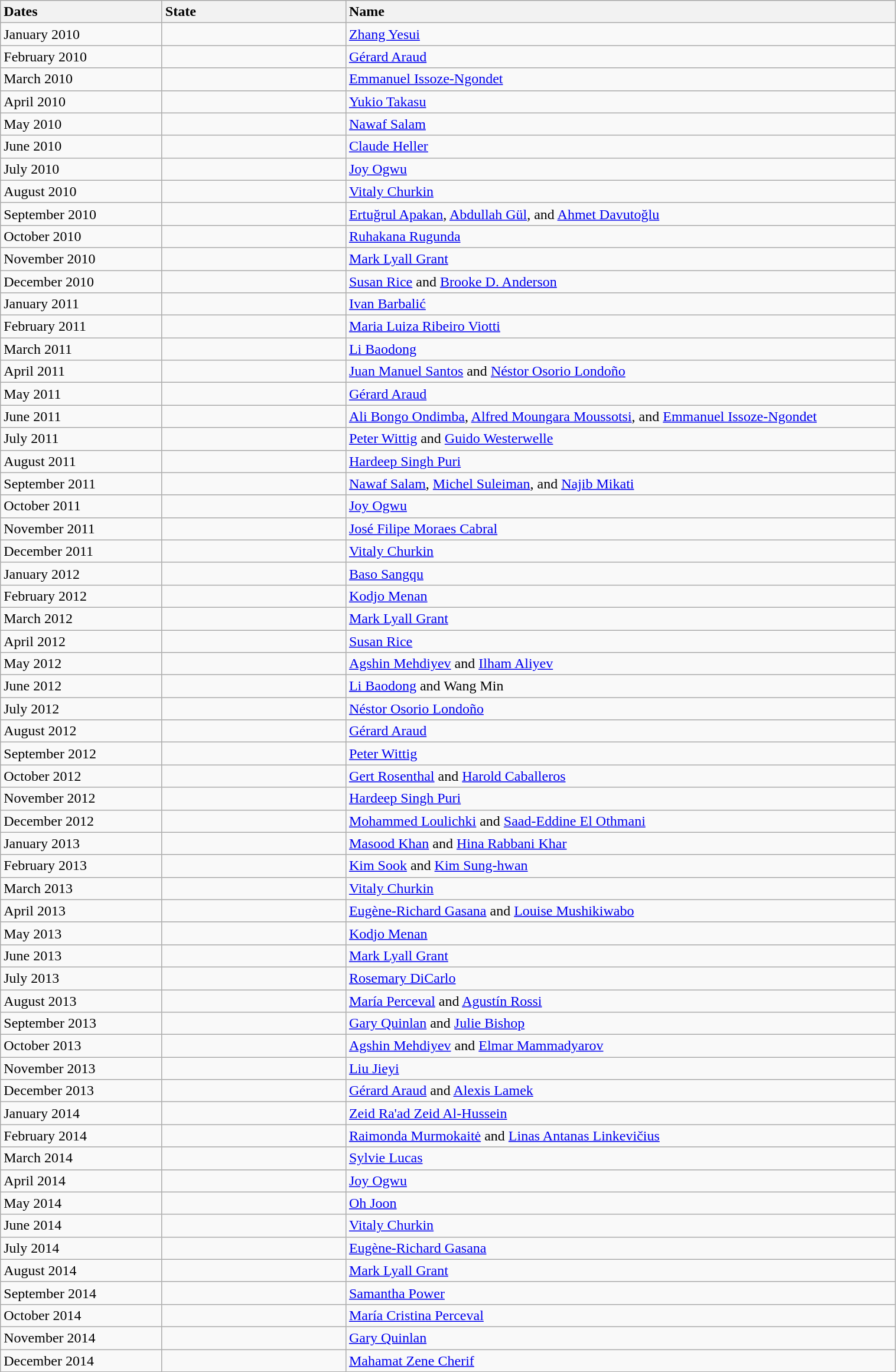<table class="wikitable" width="80%">
<tr>
<th style="text-align:left;width:175px">Dates</th>
<th style="text-align:left;width:200px">State</th>
<th style="text-align:left;">Name</th>
</tr>
<tr>
<td>January 2010</td>
<td></td>
<td><a href='#'>Zhang Yesui</a></td>
</tr>
<tr>
<td>February 2010</td>
<td></td>
<td><a href='#'>Gérard Araud</a></td>
</tr>
<tr>
<td>March 2010</td>
<td></td>
<td><a href='#'>Emmanuel Issoze-Ngondet</a></td>
</tr>
<tr>
<td>April 2010</td>
<td></td>
<td><a href='#'>Yukio Takasu</a></td>
</tr>
<tr>
<td>May 2010</td>
<td></td>
<td><a href='#'>Nawaf Salam</a></td>
</tr>
<tr>
<td>June 2010</td>
<td></td>
<td><a href='#'>Claude Heller</a></td>
</tr>
<tr>
<td>July 2010</td>
<td></td>
<td><a href='#'>Joy Ogwu</a></td>
</tr>
<tr>
<td>August 2010</td>
<td></td>
<td><a href='#'>Vitaly Churkin</a></td>
</tr>
<tr>
<td>September 2010</td>
<td></td>
<td><a href='#'>Ertuğrul Apakan</a>, <a href='#'>Abdullah Gül</a>, and <a href='#'>Ahmet Davutoğlu</a></td>
</tr>
<tr>
<td>October 2010</td>
<td></td>
<td><a href='#'>Ruhakana Rugunda</a></td>
</tr>
<tr>
<td>November 2010</td>
<td></td>
<td><a href='#'>Mark Lyall Grant</a></td>
</tr>
<tr>
<td>December 2010</td>
<td></td>
<td><a href='#'>Susan Rice</a> and <a href='#'>Brooke D. Anderson</a></td>
</tr>
<tr>
<td>January 2011</td>
<td></td>
<td><a href='#'>Ivan Barbalić</a></td>
</tr>
<tr>
<td>February 2011</td>
<td></td>
<td><a href='#'>Maria Luiza Ribeiro Viotti</a></td>
</tr>
<tr>
<td>March 2011</td>
<td></td>
<td><a href='#'>Li Baodong</a></td>
</tr>
<tr>
<td>April 2011</td>
<td></td>
<td><a href='#'>Juan Manuel Santos</a> and <a href='#'>Néstor Osorio Londoño</a></td>
</tr>
<tr>
<td>May 2011</td>
<td></td>
<td><a href='#'>Gérard Araud</a></td>
</tr>
<tr>
<td>June 2011</td>
<td></td>
<td><a href='#'>Ali Bongo Ondimba</a>, <a href='#'>Alfred Moungara Moussotsi</a>, and <a href='#'>Emmanuel Issoze-Ngondet</a></td>
</tr>
<tr>
<td>July 2011</td>
<td></td>
<td><a href='#'>Peter Wittig</a> and <a href='#'>Guido Westerwelle</a></td>
</tr>
<tr>
<td>August 2011</td>
<td></td>
<td><a href='#'>Hardeep Singh Puri</a></td>
</tr>
<tr>
<td>September 2011</td>
<td></td>
<td><a href='#'>Nawaf Salam</a>, <a href='#'>Michel Suleiman</a>, and <a href='#'>Najib Mikati</a></td>
</tr>
<tr>
<td>October 2011</td>
<td></td>
<td><a href='#'>Joy Ogwu</a></td>
</tr>
<tr>
<td>November 2011</td>
<td></td>
<td><a href='#'>José Filipe Moraes Cabral</a></td>
</tr>
<tr>
<td>December 2011</td>
<td></td>
<td><a href='#'>Vitaly Churkin</a></td>
</tr>
<tr>
<td>January 2012</td>
<td></td>
<td><a href='#'>Baso Sangqu</a></td>
</tr>
<tr>
<td>February 2012</td>
<td></td>
<td><a href='#'>Kodjo Menan</a></td>
</tr>
<tr>
<td>March 2012</td>
<td></td>
<td><a href='#'>Mark Lyall Grant</a></td>
</tr>
<tr>
<td>April 2012</td>
<td></td>
<td><a href='#'>Susan Rice</a></td>
</tr>
<tr>
<td>May 2012</td>
<td></td>
<td><a href='#'>Agshin Mehdiyev</a> and <a href='#'>Ilham Aliyev</a></td>
</tr>
<tr>
<td>June 2012</td>
<td></td>
<td><a href='#'>Li Baodong</a> and Wang Min</td>
</tr>
<tr>
<td>July 2012</td>
<td></td>
<td><a href='#'>Néstor Osorio Londoño</a></td>
</tr>
<tr>
<td>August 2012</td>
<td></td>
<td><a href='#'>Gérard Araud</a></td>
</tr>
<tr>
<td>September 2012</td>
<td></td>
<td><a href='#'>Peter Wittig</a></td>
</tr>
<tr>
<td>October 2012</td>
<td></td>
<td><a href='#'>Gert Rosenthal</a> and <a href='#'>Harold Caballeros</a></td>
</tr>
<tr>
<td>November 2012</td>
<td></td>
<td><a href='#'>Hardeep Singh Puri</a></td>
</tr>
<tr>
<td>December 2012</td>
<td></td>
<td><a href='#'>Mohammed Loulichki</a> and <a href='#'>Saad-Eddine El Othmani</a></td>
</tr>
<tr>
<td>January 2013</td>
<td></td>
<td><a href='#'>Masood Khan</a> and <a href='#'>Hina Rabbani Khar</a></td>
</tr>
<tr>
<td>February 2013</td>
<td></td>
<td><a href='#'>Kim Sook</a> and <a href='#'>Kim Sung-hwan</a></td>
</tr>
<tr>
<td>March 2013</td>
<td></td>
<td><a href='#'>Vitaly Churkin</a></td>
</tr>
<tr>
<td>April 2013</td>
<td></td>
<td><a href='#'>Eugène-Richard Gasana</a> and <a href='#'>Louise Mushikiwabo</a></td>
</tr>
<tr>
<td>May 2013</td>
<td></td>
<td><a href='#'>Kodjo Menan</a></td>
</tr>
<tr>
<td>June 2013</td>
<td></td>
<td><a href='#'>Mark Lyall Grant</a></td>
</tr>
<tr>
<td>July 2013</td>
<td></td>
<td><a href='#'>Rosemary DiCarlo</a></td>
</tr>
<tr>
<td>August 2013</td>
<td></td>
<td><a href='#'>María Perceval</a> and <a href='#'>Agustín Rossi</a></td>
</tr>
<tr>
<td>September 2013</td>
<td></td>
<td><a href='#'>Gary Quinlan</a> and <a href='#'>Julie Bishop</a></td>
</tr>
<tr>
<td>October 2013</td>
<td></td>
<td><a href='#'>Agshin Mehdiyev</a> and <a href='#'>Elmar Mammadyarov</a></td>
</tr>
<tr>
<td>November 2013</td>
<td></td>
<td><a href='#'>Liu Jieyi</a></td>
</tr>
<tr>
<td>December 2013</td>
<td></td>
<td><a href='#'>Gérard Araud</a> and <a href='#'>Alexis Lamek</a></td>
</tr>
<tr>
<td>January 2014</td>
<td></td>
<td><a href='#'>Zeid Ra'ad Zeid Al-Hussein</a></td>
</tr>
<tr>
<td>February 2014</td>
<td></td>
<td><a href='#'>Raimonda Murmokaitė</a> and <a href='#'>Linas Antanas Linkevičius</a></td>
</tr>
<tr>
<td>March 2014</td>
<td></td>
<td><a href='#'>Sylvie Lucas</a></td>
</tr>
<tr>
<td>April 2014</td>
<td></td>
<td><a href='#'>Joy Ogwu</a></td>
</tr>
<tr>
<td>May 2014</td>
<td></td>
<td><a href='#'>Oh Joon</a></td>
</tr>
<tr>
<td>June 2014</td>
<td></td>
<td><a href='#'>Vitaly Churkin</a></td>
</tr>
<tr>
<td>July 2014</td>
<td></td>
<td><a href='#'>Eugène-Richard Gasana</a></td>
</tr>
<tr>
<td>August 2014</td>
<td></td>
<td><a href='#'>Mark Lyall Grant</a></td>
</tr>
<tr>
<td>September 2014</td>
<td></td>
<td><a href='#'>Samantha Power</a></td>
</tr>
<tr>
<td>October 2014</td>
<td></td>
<td><a href='#'>María Cristina Perceval</a></td>
</tr>
<tr>
<td>November 2014</td>
<td></td>
<td><a href='#'>Gary Quinlan</a></td>
</tr>
<tr>
<td>December 2014</td>
<td></td>
<td><a href='#'>Mahamat Zene Cherif</a></td>
</tr>
</table>
